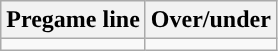<table class="wikitable">
<tr align="center">
<th>Pregame line</th>
<th>Over/under</th>
</tr>
<tr align="center">
<td></td>
<td></td>
</tr>
</table>
